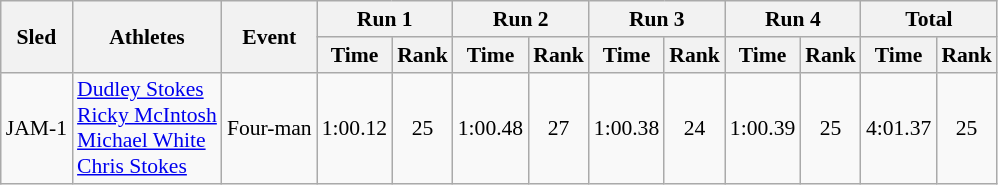<table class="wikitable" style="font-size:90%; text-align:center;">
<tr>
<th rowspan="2">Sled</th>
<th rowspan="2">Athletes</th>
<th rowspan="2">Event</th>
<th colspan="2">Run 1</th>
<th colspan="2">Run 2</th>
<th colspan="2">Run 3</th>
<th colspan="2">Run 4</th>
<th colspan="2">Total</th>
</tr>
<tr>
<th>Time</th>
<th>Rank</th>
<th>Time</th>
<th>Rank</th>
<th>Time</th>
<th>Rank</th>
<th>Time</th>
<th>Rank</th>
<th>Time</th>
<th>Rank</th>
</tr>
<tr>
<td>JAM-1</td>
<td style="text-align:left;"><a href='#'>Dudley Stokes</a><br><a href='#'>Ricky McIntosh</a><br><a href='#'>Michael White</a><br><a href='#'>Chris Stokes</a></td>
<td>Four-man</td>
<td>1:00.12</td>
<td>25</td>
<td>1:00.48</td>
<td>27</td>
<td>1:00.38</td>
<td>24</td>
<td>1:00.39</td>
<td>25</td>
<td>4:01.37</td>
<td>25</td>
</tr>
</table>
